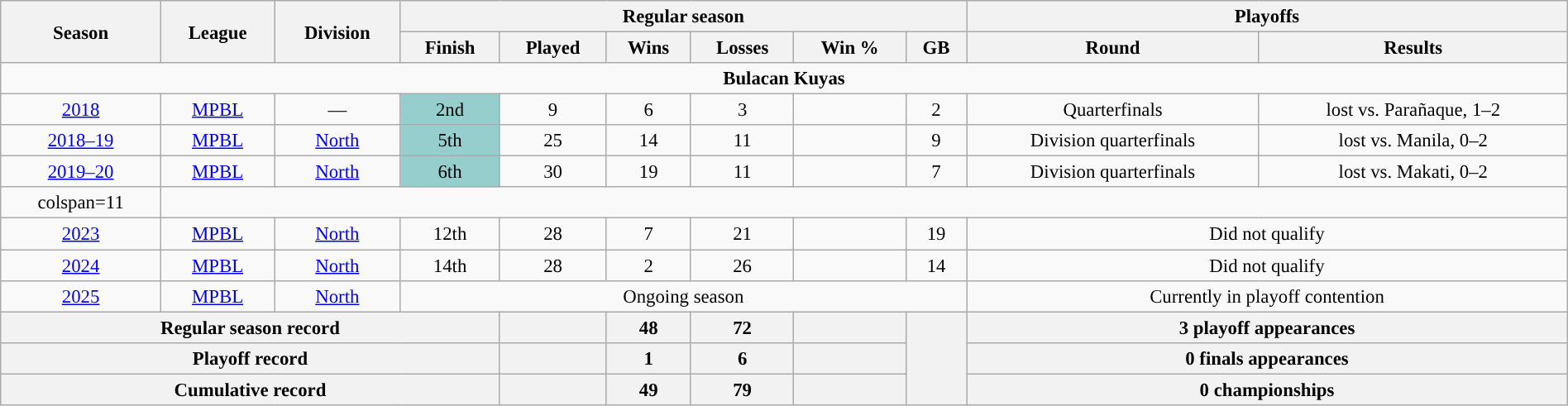<table class="wikitable" style="width:100%; text-align:center; font-size:95%">
<tr>
<th rowspan=2>Season</th>
<th rowspan=2>League</th>
<th rowspan=2>Division</th>
<th colspan=6>Regular season</th>
<th colspan=2>Playoffs</th>
</tr>
<tr>
<th>Finish</th>
<th>Played</th>
<th>Wins</th>
<th>Losses</th>
<th>Win %</th>
<th>GB</th>
<th>Round</th>
<th>Results</th>
</tr>
<tr>
<td align="center" colspan="11"><strong>Bulacan Kuyas</strong></td>
</tr>
<tr>
<td><a href='#'>2018</a></td>
<td><a href='#'>MPBL</a></td>
<td>—</td>
<td bgcolor="#96CDCD">2nd</td>
<td>9</td>
<td>6</td>
<td>3</td>
<td></td>
<td>2</td>
<td>Quarterfinals</td>
<td>lost vs. Parañaque, 1–2</td>
</tr>
<tr>
<td><a href='#'>2018–19</a></td>
<td><a href='#'>MPBL</a></td>
<td><a href='#'>North</a></td>
<td bgcolor="#96CDCD">5th</td>
<td>25</td>
<td>14</td>
<td>11</td>
<td></td>
<td>9</td>
<td>Division quarterfinals</td>
<td>lost vs. Manila, 0–2</td>
</tr>
<tr>
<td><a href='#'>2019–20</a></td>
<td><a href='#'>MPBL</a></td>
<td><a href='#'>North</a></td>
<td bgcolor="#96CDCD">6th</td>
<td>30</td>
<td>19</td>
<td>11</td>
<td></td>
<td>7</td>
<td>Division quarterfinals</td>
<td>lost vs. Makati, 0–2</td>
</tr>
<tr>
<td>colspan=11 </td>
</tr>
<tr>
<td><a href='#'>2023</a></td>
<td><a href='#'>MPBL</a></td>
<td><a href='#'>North</a></td>
<td>12th</td>
<td>28</td>
<td>7</td>
<td>21</td>
<td></td>
<td>19</td>
<td colspan=2>Did not qualify</td>
</tr>
<tr>
<td><a href='#'>2024</a></td>
<td><a href='#'>MPBL</a></td>
<td><a href='#'>North</a></td>
<td>14th</td>
<td>28</td>
<td>2</td>
<td>26</td>
<td></td>
<td>14</td>
<td colspan=2>Did not qualify</td>
</tr>
<tr>
<td><a href='#'>2025</a></td>
<td><a href='#'>MPBL</a></td>
<td><a href='#'>North</a></td>
<td colspan=6>Ongoing season</td>
<td colspan=2>Currently in playoff contention</td>
</tr>
<tr>
<th colspan=4>Regular season record</th>
<th></th>
<th>48</th>
<th>72</th>
<th></th>
<th rowspan=3></th>
<th colspan=2>3 playoff appearances</th>
</tr>
<tr>
<th colspan=4>Playoff record</th>
<th></th>
<th>1</th>
<th>6</th>
<th></th>
<th colspan=2>0 finals appearances</th>
</tr>
<tr>
<th colspan=4>Cumulative record</th>
<th></th>
<th>49</th>
<th>79</th>
<th></th>
<th colspan=2>0 championships</th>
</tr>
</table>
